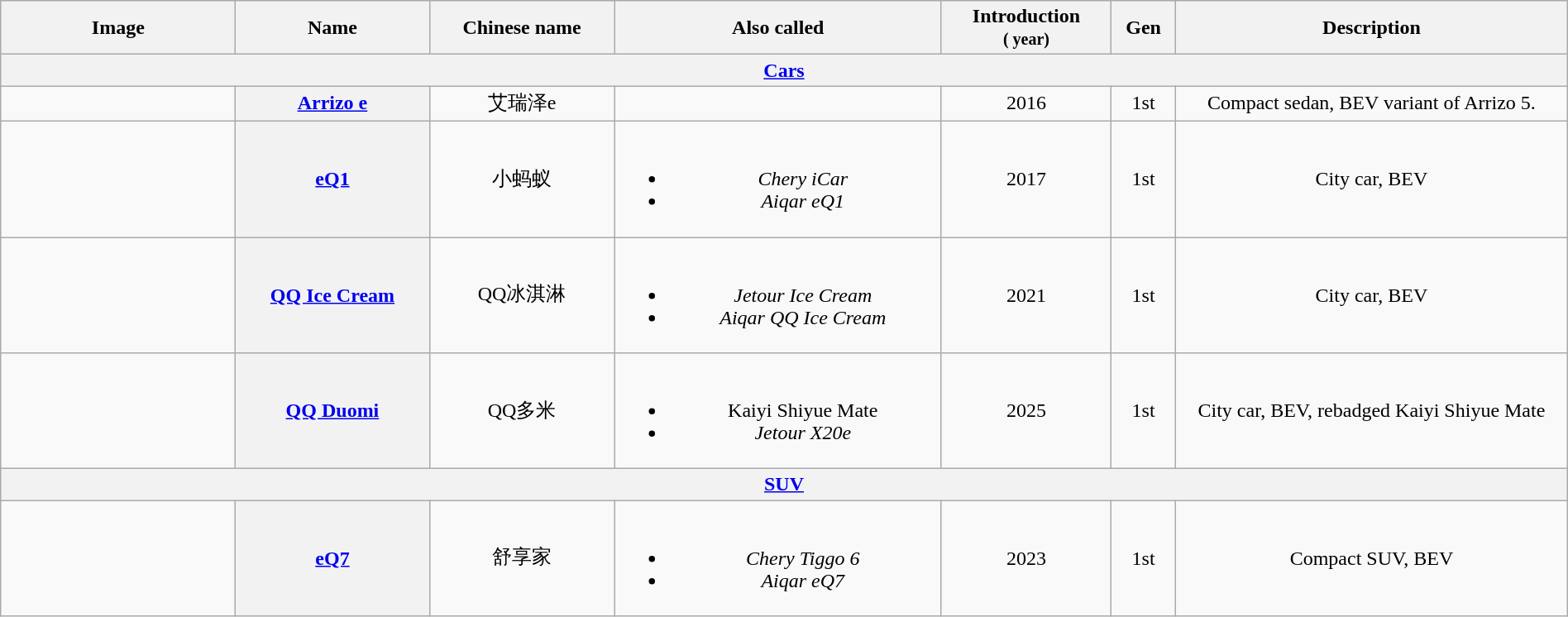<table class="wikitable sortable" style="text-align: center; width: 100%">
<tr>
<th width="15%" class="unsortable">Image</th>
<th>Name</th>
<th>Chinese name</th>
<th class="unsortable">Also called</th>
<th>Introduction<br><small>( year)</small></th>
<th>Gen</th>
<th width="25%" class="unsortable">Description</th>
</tr>
<tr>
<th colspan="7"><strong><a href='#'>Cars</a></strong></th>
</tr>
<tr>
<td></td>
<th><a href='#'>Arrizo e</a></th>
<td>艾瑞泽e</td>
<td></td>
<td>2016</td>
<td>1st</td>
<td>Compact sedan, BEV variant of Arrizo 5.</td>
</tr>
<tr>
<td></td>
<th><a href='#'>eQ1</a></th>
<td>小蚂蚁</td>
<td><br><ul><li><em>Chery iCar</em></li><li><em>Aiqar eQ1</em></li></ul></td>
<td>2017</td>
<td>1st</td>
<td>City car, BEV</td>
</tr>
<tr>
<td></td>
<th><a href='#'>QQ Ice Cream</a></th>
<td>QQ冰淇淋</td>
<td><br><ul><li><em>Jetour Ice Cream</em></li><li><em>Aiqar QQ Ice Cream</em></li></ul></td>
<td>2021</td>
<td>1st</td>
<td>City car, BEV</td>
</tr>
<tr>
<td></td>
<th><a href='#'>QQ Duomi</a></th>
<td>QQ多米</td>
<td><br><ul><li>Kaiyi Shiyue Mate</li><li><em>Jetour X20e</em></li></ul></td>
<td>2025</td>
<td>1st</td>
<td>City car, BEV, rebadged Kaiyi Shiyue Mate</td>
</tr>
<tr>
<th colspan="7"><a href='#'>SUV</a></th>
</tr>
<tr>
<td></td>
<th><a href='#'>eQ7</a></th>
<td>舒享家</td>
<td><br><ul><li><em>Chery Tiggo 6</em></li><li><em>Aiqar eQ7</em></li></ul></td>
<td>2023</td>
<td>1st</td>
<td>Compact SUV, BEV</td>
</tr>
</table>
